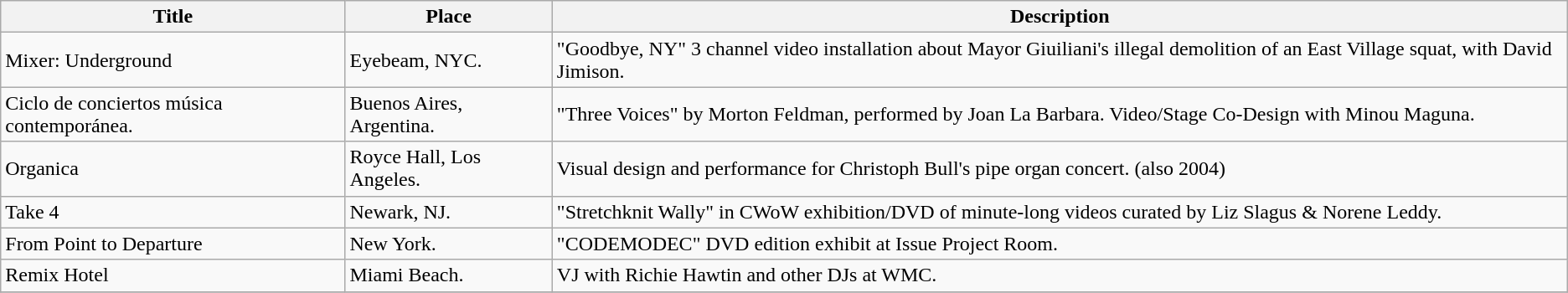<table class="wikitable">
<tr>
<th>Title</th>
<th>Place</th>
<th>Description</th>
</tr>
<tr>
<td>Mixer: Underground</td>
<td>Eyebeam, NYC.</td>
<td>"Goodbye, NY" 3 channel video installation about Mayor Giuiliani's illegal demolition of an East Village squat, with David Jimison.</td>
</tr>
<tr>
<td>Ciclo de conciertos música contemporánea.</td>
<td>Buenos Aires, Argentina.</td>
<td>"Three Voices" by Morton Feldman, performed by Joan La Barbara. Video/Stage Co-Design with Minou Maguna.</td>
</tr>
<tr>
<td>Organica</td>
<td>Royce Hall, Los Angeles.</td>
<td>Visual design and performance for Christoph Bull's pipe organ concert. (also 2004)</td>
</tr>
<tr>
<td 1800 Frames>Take 4</td>
<td>Newark, NJ.</td>
<td>"Stretchknit Wally" in CWoW exhibition/DVD of minute-long videos curated by Liz Slagus & Norene Leddy.</td>
</tr>
<tr>
<td>From Point to Departure</td>
<td>New York.</td>
<td>"CODEMODEC" DVD edition exhibit at Issue Project Room.</td>
</tr>
<tr>
<td>Remix Hotel</td>
<td>Miami Beach.</td>
<td>VJ with Richie Hawtin and other DJs at WMC.</td>
</tr>
<tr>
</tr>
</table>
